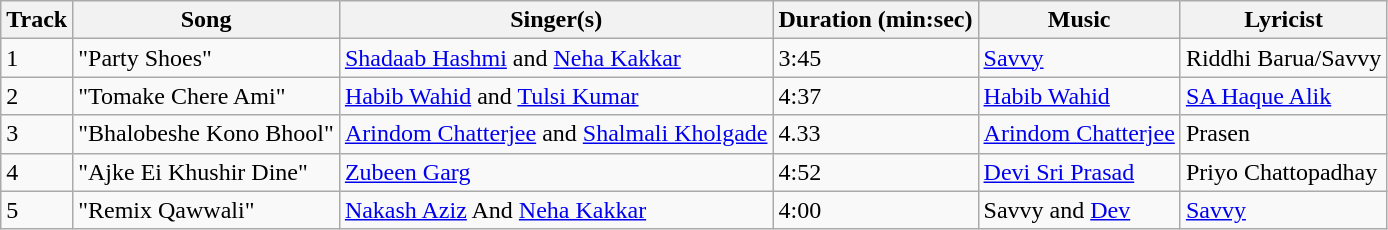<table class="wikitable">
<tr>
<th>Track</th>
<th>Song</th>
<th>Singer(s)</th>
<th>Duration (min:sec)</th>
<th>Music</th>
<th>Lyricist</th>
</tr>
<tr>
<td>1</td>
<td>"Party Shoes"</td>
<td><a href='#'>Shadaab Hashmi</a> and <a href='#'>Neha Kakkar</a></td>
<td>3:45</td>
<td><a href='#'>Savvy</a></td>
<td>Riddhi Barua/Savvy</td>
</tr>
<tr>
<td>2</td>
<td>"Tomake Chere Ami"</td>
<td><a href='#'>Habib Wahid</a> and <a href='#'>Tulsi Kumar</a></td>
<td>4:37</td>
<td><a href='#'>Habib Wahid</a></td>
<td><a href='#'>SA Haque Alik</a></td>
</tr>
<tr>
<td>3</td>
<td>"Bhalobeshe Kono Bhool"</td>
<td><a href='#'>Arindom Chatterjee</a> and <a href='#'>Shalmali Kholgade</a></td>
<td>4.33</td>
<td><a href='#'>Arindom Chatterjee</a></td>
<td>Prasen</td>
</tr>
<tr>
<td>4</td>
<td>"Ajke Ei Khushir Dine"</td>
<td><a href='#'>Zubeen Garg</a></td>
<td>4:52</td>
<td><a href='#'>Devi Sri Prasad</a></td>
<td>Priyo Chattopadhay</td>
</tr>
<tr>
<td>5</td>
<td>"Remix Qawwali"</td>
<td><a href='#'>Nakash Aziz</a> And <a href='#'>Neha Kakkar</a></td>
<td>4:00</td>
<td>Savvy and <a href='#'>Dev</a></td>
<td><a href='#'>Savvy</a></td>
</tr>
</table>
